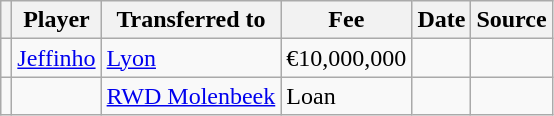<table class="wikitable plainrowheaders sortable">
<tr>
<th></th>
<th scope="col">Player</th>
<th>Transferred to</th>
<th style="width: 80px;">Fee</th>
<th scope="col">Date</th>
<th scope="col">Source</th>
</tr>
<tr>
<td align="center"></td>
<td> <a href='#'>Jeffinho</a></td>
<td> <a href='#'>Lyon</a></td>
<td>€10,000,000</td>
<td></td>
<td></td>
</tr>
<tr>
<td align="center"></td>
<td> </td>
<td> <a href='#'>RWD Molenbeek</a></td>
<td>Loan</td>
<td></td>
<td></td>
</tr>
</table>
